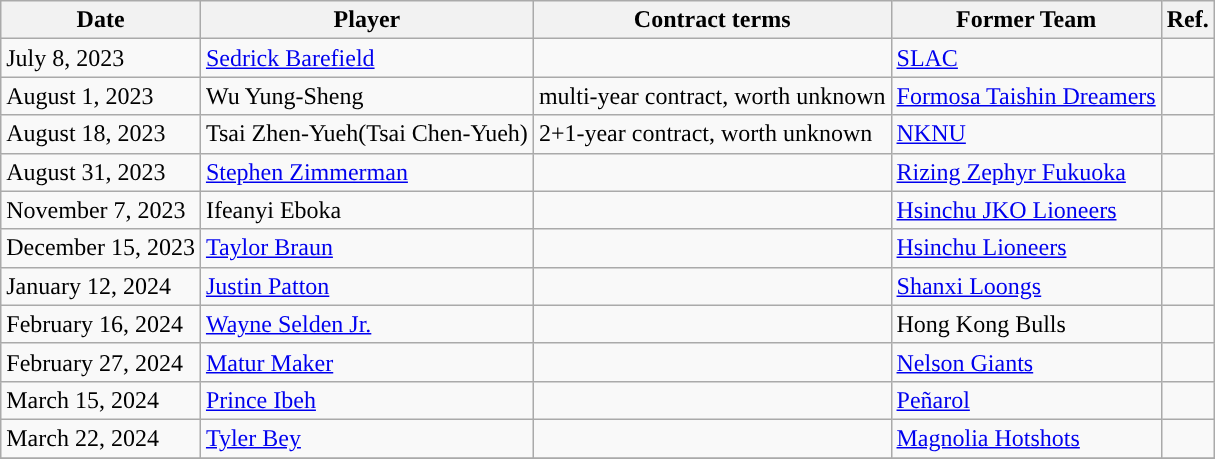<table class="wikitable">
<tr>
<th>Date</th>
<th>Player</th>
<th>Contract terms</th>
<th>Former Team</th>
<th>Ref.</th>
</tr>
<tr>
<td>July 8, 2023</td>
<td><a href='#'>Sedrick Barefield</a></td>
<td></td>
<td><a href='#'>SLAC</a></td>
<td></td>
</tr>
<tr>
<td>August 1, 2023</td>
<td>Wu Yung-Sheng</td>
<td>multi-year contract, worth unknown</td>
<td><a href='#'>Formosa Taishin Dreamers</a></td>
<td></td>
</tr>
<tr>
<td>August 18, 2023</td>
<td>Tsai Zhen-Yueh(Tsai Chen-Yueh)</td>
<td>2+1-year contract, worth unknown</td>
<td><a href='#'>NKNU</a></td>
<td></td>
</tr>
<tr>
<td>August 31, 2023</td>
<td><a href='#'>Stephen Zimmerman</a></td>
<td></td>
<td><a href='#'>Rizing Zephyr Fukuoka</a></td>
<td></td>
</tr>
<tr>
<td>November 7, 2023</td>
<td>Ifeanyi Eboka</td>
<td></td>
<td><a href='#'>Hsinchu JKO Lioneers</a></td>
<td></td>
</tr>
<tr>
<td>December 15, 2023</td>
<td><a href='#'>Taylor Braun</a></td>
<td></td>
<td><a href='#'>Hsinchu Lioneers</a></td>
<td></td>
</tr>
<tr>
<td>January 12, 2024</td>
<td><a href='#'>Justin Patton</a></td>
<td></td>
<td><a href='#'>Shanxi Loongs</a></td>
<td></td>
</tr>
<tr>
<td>February 16, 2024</td>
<td><a href='#'>Wayne Selden Jr.</a></td>
<td></td>
<td>Hong Kong Bulls</td>
<td></td>
</tr>
<tr>
<td>February 27, 2024</td>
<td><a href='#'>Matur Maker</a></td>
<td></td>
<td><a href='#'>Nelson Giants</a></td>
<td></td>
</tr>
<tr>
<td>March 15, 2024</td>
<td><a href='#'>Prince Ibeh</a></td>
<td></td>
<td><a href='#'>Peñarol</a></td>
<td></td>
</tr>
<tr>
<td>March 22, 2024</td>
<td><a href='#'>Tyler Bey</a></td>
<td></td>
<td><a href='#'>Magnolia Hotshots</a></td>
<td></td>
</tr>
<tr>
</tr>
</table>
